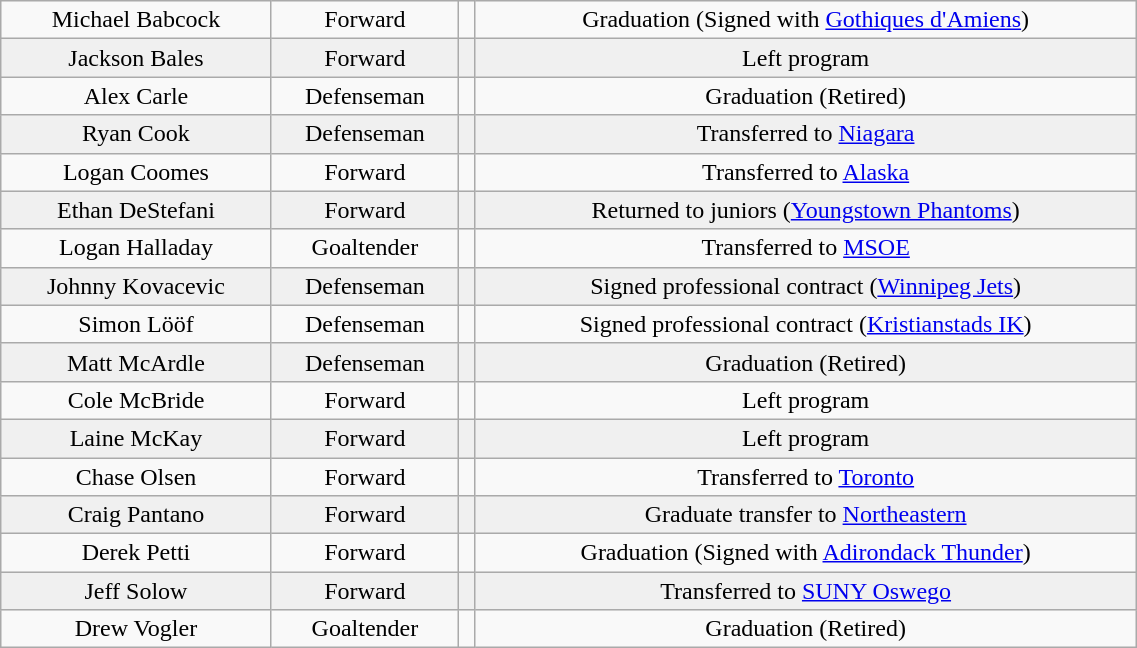<table class="wikitable" width="60%">
<tr align="center" bgcolor="">
<td>Michael Babcock</td>
<td>Forward</td>
<td></td>
<td>Graduation (Signed with <a href='#'>Gothiques d'Amiens</a>)</td>
</tr>
<tr align="center" bgcolor="f0f0f0">
<td>Jackson Bales</td>
<td>Forward</td>
<td></td>
<td>Left program</td>
</tr>
<tr align="center" bgcolor="">
<td>Alex Carle</td>
<td>Defenseman</td>
<td></td>
<td>Graduation (Retired)</td>
</tr>
<tr align="center" bgcolor="f0f0f0">
<td>Ryan Cook</td>
<td>Defenseman</td>
<td></td>
<td>Transferred to <a href='#'>Niagara</a></td>
</tr>
<tr align="center" bgcolor="">
<td>Logan Coomes</td>
<td>Forward</td>
<td></td>
<td>Transferred to <a href='#'>Alaska</a></td>
</tr>
<tr align="center" bgcolor="f0f0f0">
<td>Ethan DeStefani</td>
<td>Forward</td>
<td></td>
<td>Returned to juniors (<a href='#'>Youngstown Phantoms</a>)</td>
</tr>
<tr align="center" bgcolor="">
<td>Logan Halladay</td>
<td>Goaltender</td>
<td></td>
<td>Transferred to <a href='#'>MSOE</a></td>
</tr>
<tr align="center" bgcolor="f0f0f0">
<td>Johnny Kovacevic</td>
<td>Defenseman</td>
<td></td>
<td>Signed professional contract (<a href='#'>Winnipeg Jets</a>)</td>
</tr>
<tr align="center" bgcolor="">
<td>Simon Lööf</td>
<td>Defenseman</td>
<td></td>
<td>Signed professional contract (<a href='#'>Kristianstads IK</a>)</td>
</tr>
<tr align="center" bgcolor="f0f0f0">
<td>Matt McArdle</td>
<td>Defenseman</td>
<td></td>
<td>Graduation (Retired)</td>
</tr>
<tr align="center" bgcolor="">
<td>Cole McBride</td>
<td>Forward</td>
<td></td>
<td>Left program</td>
</tr>
<tr align="center" bgcolor="f0f0f0">
<td>Laine McKay</td>
<td>Forward</td>
<td></td>
<td>Left program</td>
</tr>
<tr align="center" bgcolor="">
<td>Chase Olsen</td>
<td>Forward</td>
<td></td>
<td>Transferred to <a href='#'>Toronto</a></td>
</tr>
<tr align="center" bgcolor="f0f0f0">
<td>Craig Pantano</td>
<td>Forward</td>
<td></td>
<td>Graduate transfer to <a href='#'>Northeastern</a></td>
</tr>
<tr align="center" bgcolor="">
<td>Derek Petti</td>
<td>Forward</td>
<td></td>
<td>Graduation (Signed with <a href='#'>Adirondack Thunder</a>)</td>
</tr>
<tr align="center" bgcolor="f0f0f0">
<td>Jeff Solow</td>
<td>Forward</td>
<td></td>
<td>Transferred to <a href='#'>SUNY Oswego</a></td>
</tr>
<tr align="center" bgcolor="">
<td>Drew Vogler</td>
<td>Goaltender</td>
<td></td>
<td>Graduation (Retired)</td>
</tr>
</table>
